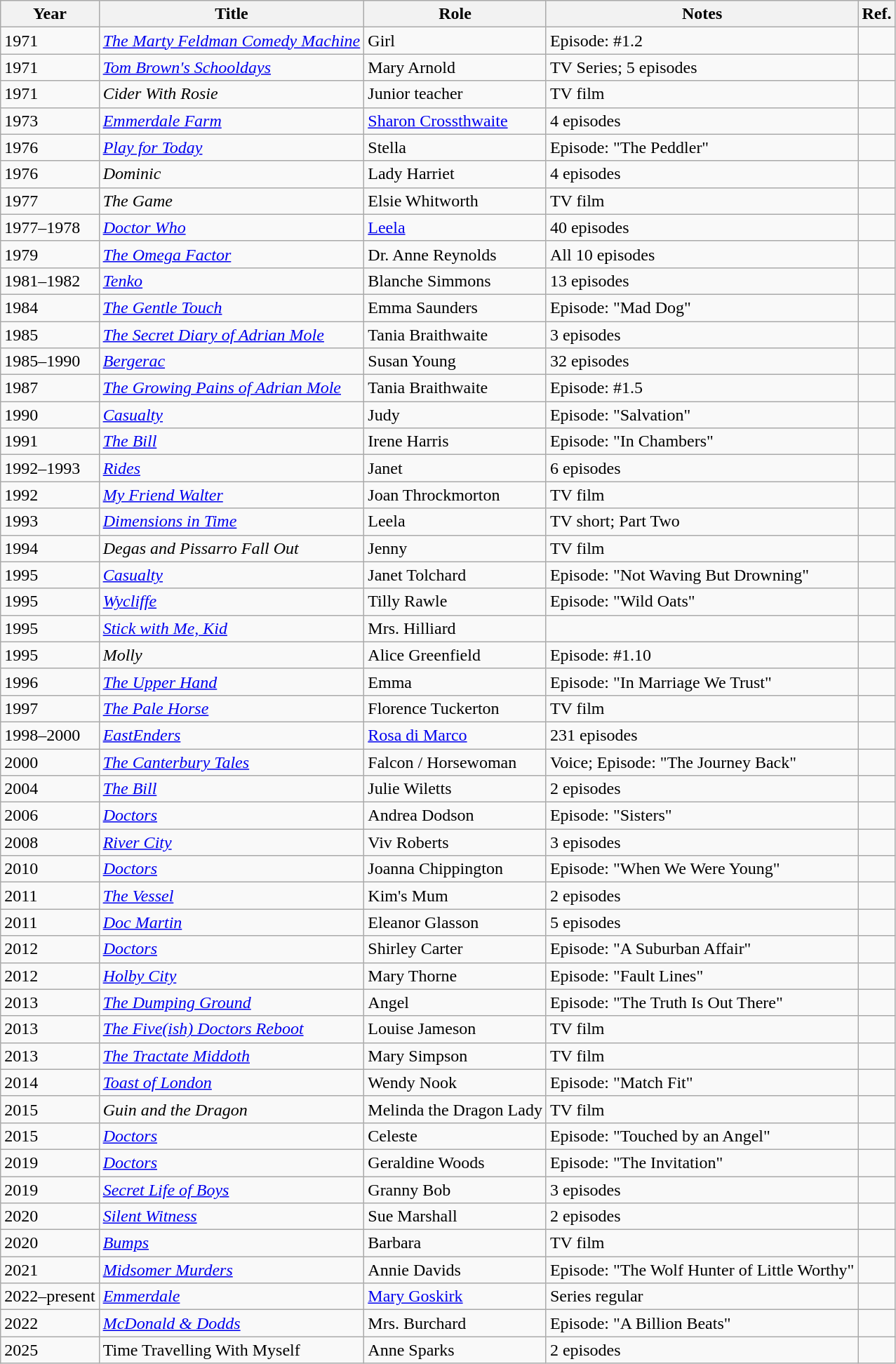<table class="wikitable sortable">
<tr>
<th>Year</th>
<th>Title</th>
<th>Role</th>
<th>Notes</th>
<th>Ref.</th>
</tr>
<tr>
<td>1971</td>
<td><em><a href='#'>The Marty Feldman Comedy Machine</a></em></td>
<td>Girl</td>
<td>Episode: #1.2</td>
<td></td>
</tr>
<tr>
<td>1971</td>
<td><em><a href='#'>Tom Brown's Schooldays</a></em></td>
<td>Mary Arnold</td>
<td>TV Series; 5 episodes</td>
<td></td>
</tr>
<tr>
<td>1971</td>
<td><em>Cider With Rosie</em></td>
<td>Junior teacher</td>
<td>TV film</td>
<td></td>
</tr>
<tr>
<td>1973</td>
<td><em><a href='#'>Emmerdale Farm</a></em></td>
<td><a href='#'>Sharon Crossthwaite</a></td>
<td>4 episodes</td>
<td></td>
</tr>
<tr>
<td>1976</td>
<td><em><a href='#'>Play for Today</a></em></td>
<td>Stella</td>
<td>Episode: "The Peddler"</td>
<td></td>
</tr>
<tr>
<td>1976</td>
<td><em>Dominic</em></td>
<td>Lady Harriet</td>
<td>4 episodes</td>
<td></td>
</tr>
<tr>
<td>1977</td>
<td><em>The Game</em></td>
<td>Elsie Whitworth</td>
<td>TV film</td>
<td></td>
</tr>
<tr>
<td>1977–1978</td>
<td><em><a href='#'>Doctor Who</a></em></td>
<td><a href='#'>Leela</a></td>
<td>40 episodes</td>
<td></td>
</tr>
<tr>
<td>1979</td>
<td><em><a href='#'>The Omega Factor</a></em></td>
<td>Dr. Anne Reynolds</td>
<td>All 10 episodes</td>
<td></td>
</tr>
<tr>
<td>1981–1982</td>
<td><em><a href='#'>Tenko</a></em></td>
<td>Blanche Simmons</td>
<td>13 episodes</td>
<td></td>
</tr>
<tr>
<td>1984</td>
<td><em><a href='#'>The Gentle Touch</a></em></td>
<td>Emma Saunders</td>
<td>Episode: "Mad Dog"</td>
<td></td>
</tr>
<tr>
<td>1985</td>
<td><em><a href='#'>The Secret Diary of Adrian Mole</a></em></td>
<td>Tania Braithwaite</td>
<td>3 episodes</td>
<td></td>
</tr>
<tr>
<td>1985–1990</td>
<td><em><a href='#'>Bergerac</a></em></td>
<td>Susan Young</td>
<td>32 episodes</td>
<td></td>
</tr>
<tr>
<td>1987</td>
<td><em><a href='#'>The Growing Pains of Adrian Mole</a></em></td>
<td>Tania Braithwaite</td>
<td>Episode: #1.5</td>
<td></td>
</tr>
<tr>
<td>1990</td>
<td><em><a href='#'>Casualty</a></em></td>
<td>Judy</td>
<td>Episode: "Salvation"</td>
<td></td>
</tr>
<tr>
<td>1991</td>
<td><em><a href='#'>The Bill</a></em></td>
<td>Irene Harris</td>
<td>Episode: "In Chambers"</td>
<td></td>
</tr>
<tr>
<td>1992–1993</td>
<td><em><a href='#'>Rides</a></em></td>
<td>Janet</td>
<td>6 episodes</td>
<td></td>
</tr>
<tr>
<td>1992</td>
<td><em><a href='#'>My Friend Walter</a></em></td>
<td>Joan Throckmorton</td>
<td>TV film</td>
<td></td>
</tr>
<tr>
<td>1993</td>
<td><em><a href='#'>Dimensions in Time</a></em></td>
<td>Leela</td>
<td>TV short; Part Two</td>
<td></td>
</tr>
<tr>
<td>1994</td>
<td><em>Degas and Pissarro Fall Out</em></td>
<td>Jenny</td>
<td>TV film</td>
<td></td>
</tr>
<tr>
<td>1995</td>
<td><em><a href='#'>Casualty</a></em></td>
<td>Janet Tolchard</td>
<td>Episode: "Not Waving But Drowning"</td>
<td></td>
</tr>
<tr>
<td>1995</td>
<td><em><a href='#'>Wycliffe</a></em></td>
<td>Tilly Rawle</td>
<td>Episode: "Wild Oats"</td>
<td></td>
</tr>
<tr>
<td>1995</td>
<td><em><a href='#'>Stick with Me, Kid</a></em></td>
<td>Mrs. Hilliard</td>
<td></td>
<td></td>
</tr>
<tr>
<td>1995</td>
<td><em>Molly</em></td>
<td>Alice Greenfield</td>
<td>Episode: #1.10</td>
<td></td>
</tr>
<tr>
<td>1996</td>
<td><em><a href='#'>The Upper Hand</a></em></td>
<td>Emma</td>
<td>Episode: "In Marriage We Trust"</td>
<td></td>
</tr>
<tr>
<td>1997</td>
<td><em><a href='#'>The Pale Horse</a></em></td>
<td>Florence Tuckerton</td>
<td>TV film</td>
<td></td>
</tr>
<tr>
<td>1998–2000</td>
<td><em><a href='#'>EastEnders</a></em></td>
<td><a href='#'>Rosa di Marco</a></td>
<td>231 episodes</td>
<td></td>
</tr>
<tr>
<td>2000</td>
<td><em><a href='#'>The Canterbury Tales</a></em></td>
<td>Falcon / Horsewoman</td>
<td>Voice; Episode: "The Journey Back"</td>
<td></td>
</tr>
<tr>
<td>2004</td>
<td><em><a href='#'>The Bill</a></em></td>
<td>Julie Wiletts</td>
<td>2 episodes</td>
<td></td>
</tr>
<tr>
<td>2006</td>
<td><em><a href='#'>Doctors</a></em></td>
<td>Andrea Dodson</td>
<td>Episode: "Sisters"</td>
<td></td>
</tr>
<tr>
<td>2008</td>
<td><em><a href='#'>River City</a></em></td>
<td>Viv Roberts</td>
<td>3 episodes</td>
<td></td>
</tr>
<tr>
<td>2010</td>
<td><em><a href='#'>Doctors</a></em></td>
<td>Joanna Chippington</td>
<td>Episode: "When We Were Young"</td>
<td></td>
</tr>
<tr>
<td>2011</td>
<td><em><a href='#'>The Vessel</a></em></td>
<td>Kim's Mum</td>
<td>2 episodes</td>
<td></td>
</tr>
<tr>
<td>2011</td>
<td><em><a href='#'>Doc Martin</a></em></td>
<td>Eleanor Glasson</td>
<td>5 episodes</td>
<td></td>
</tr>
<tr>
<td>2012</td>
<td><em><a href='#'>Doctors</a></em></td>
<td>Shirley Carter</td>
<td>Episode: "A Suburban Affair"</td>
<td></td>
</tr>
<tr>
<td>2012</td>
<td><em><a href='#'>Holby City</a></em></td>
<td>Mary Thorne</td>
<td>Episode: "Fault Lines"</td>
<td></td>
</tr>
<tr>
<td>2013</td>
<td><em><a href='#'>The Dumping Ground</a></em></td>
<td>Angel</td>
<td>Episode: "The Truth Is Out There"</td>
<td></td>
</tr>
<tr>
<td>2013</td>
<td><em><a href='#'>The Five(ish) Doctors Reboot</a></em></td>
<td>Louise Jameson</td>
<td>TV film</td>
<td></td>
</tr>
<tr>
<td>2013</td>
<td><em><a href='#'>The Tractate Middoth</a></em></td>
<td>Mary Simpson</td>
<td>TV film</td>
<td></td>
</tr>
<tr>
<td>2014</td>
<td><em><a href='#'>Toast of London</a></em></td>
<td>Wendy Nook</td>
<td>Episode: "Match Fit"</td>
<td></td>
</tr>
<tr>
<td>2015</td>
<td><em>Guin and the Dragon</em></td>
<td>Melinda the Dragon Lady</td>
<td>TV film</td>
<td></td>
</tr>
<tr>
<td>2015</td>
<td><em><a href='#'>Doctors</a></em></td>
<td>Celeste</td>
<td>Episode: "Touched by an Angel"</td>
<td></td>
</tr>
<tr>
<td>2019</td>
<td><em><a href='#'>Doctors</a></em></td>
<td>Geraldine Woods</td>
<td>Episode: "The Invitation"</td>
<td></td>
</tr>
<tr>
<td>2019</td>
<td><em><a href='#'>Secret Life of Boys</a></em></td>
<td>Granny Bob</td>
<td>3 episodes</td>
<td></td>
</tr>
<tr>
<td>2020</td>
<td><em><a href='#'>Silent Witness</a></em></td>
<td>Sue Marshall</td>
<td>2 episodes</td>
<td></td>
</tr>
<tr>
<td>2020</td>
<td><em><a href='#'>Bumps</a></em></td>
<td>Barbara</td>
<td>TV film</td>
<td></td>
</tr>
<tr>
<td>2021</td>
<td><em><a href='#'>Midsomer Murders</a></em></td>
<td>Annie Davids</td>
<td>Episode: "The Wolf Hunter of Little Worthy"</td>
<td></td>
</tr>
<tr>
<td>2022–present</td>
<td><em><a href='#'>Emmerdale</a></em></td>
<td><a href='#'>Mary Goskirk</a></td>
<td>Series regular</td>
<td></td>
</tr>
<tr>
<td>2022</td>
<td><em><a href='#'>McDonald & Dodds</a></em></td>
<td>Mrs. Burchard</td>
<td>Episode: "A Billion Beats"</td>
<td></td>
</tr>
<tr>
<td>2025</td>
<td>Time Travelling With Myself</td>
<td>Anne Sparks</td>
<td>2 episodes</td>
<td></td>
</tr>
</table>
